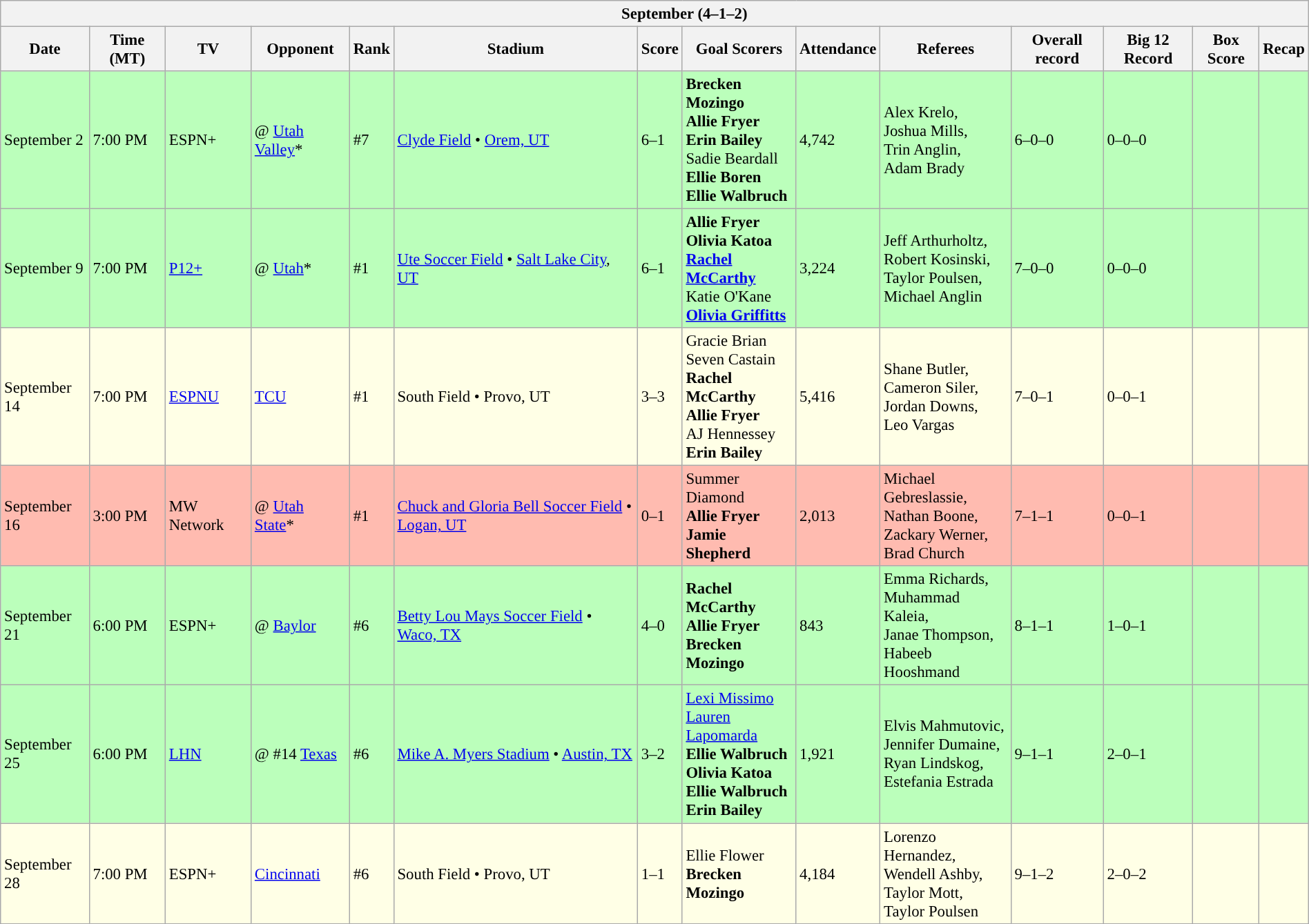<table class="wikitable collapsible collapsed" style="margin:auto; font-size:95%; width:100%">
<tr>
<th colspan=14 style="padding-left:4em;">September (4–1–2)</th>
</tr>
<tr>
<th>Date</th>
<th>Time (MT)</th>
<th>TV</th>
<th>Opponent</th>
<th>Rank</th>
<th>Stadium</th>
<th>Score</th>
<th>Goal Scorers</th>
<th>Attendance</th>
<th>Referees</th>
<th>Overall record</th>
<th>Big 12 Record</th>
<th>Box Score</th>
<th>Recap</th>
</tr>
<tr bgcolor=bbffbb>
<td>September 2</td>
<td>7:00 PM</td>
<td>ESPN+</td>
<td>@ <a href='#'>Utah Valley</a>*</td>
<td>#7</td>
<td><a href='#'>Clyde Field</a> • <a href='#'>Orem, UT</a></td>
<td>6–1</td>
<td><strong>Brecken Mozingo</strong>  <br> <strong>Allie Fryer</strong>  <br> <strong>Erin Bailey</strong>  <br>  Sadie Beardall <br> <strong>Ellie Boren</strong>  <br> <strong>Ellie Walbruch</strong> </td>
<td>4,742</td>
<td>Alex Krelo, <br> Joshua Mills, <br> Trin Anglin, <br> Adam Brady</td>
<td>6–0–0</td>
<td>0–0–0</td>
<td></td>
<td></td>
</tr>
<tr bgcolor=bbffbb>
<td>September 9</td>
<td>7:00 PM</td>
<td><a href='#'>P12+</a></td>
<td>@ <a href='#'>Utah</a>*</td>
<td>#1</td>
<td><a href='#'>Ute Soccer Field</a> • <a href='#'>Salt Lake City</a>, <a href='#'>UT</a></td>
<td>6–1</td>
<td><strong>Allie Fryer</strong>  <br> <strong>Olivia Katoa</strong>  <br> <strong><a href='#'>Rachel McCarthy</a></strong>  <br>  Katie O'Kane <br> <strong><a href='#'>Olivia Griffitts</a></strong> </td>
<td>3,224</td>
<td>Jeff Arthurholtz, <br> Robert Kosinski, <br> Taylor Poulsen, <br> Michael Anglin</td>
<td>7–0–0</td>
<td>0–0–0</td>
<td></td>
<td></td>
</tr>
<tr bgcolor=ffffe6>
<td>September 14</td>
<td>7:00 PM</td>
<td><a href='#'>ESPNU</a></td>
<td><a href='#'>TCU</a></td>
<td>#1</td>
<td>South Field • Provo, UT</td>
<td>3–3</td>
<td> Gracie Brian <br>  Seven Castain <br> <strong>Rachel McCarthy</strong>  <br> <strong>Allie Fryer</strong>  <br>  AJ Hennessey <br> <strong>Erin Bailey</strong> </td>
<td>5,416</td>
<td>Shane Butler, <br> Cameron Siler, <br> Jordan Downs, <br> Leo Vargas</td>
<td>7–0–1</td>
<td>0–0–1</td>
<td></td>
<td></td>
</tr>
<tr bgcolor=ffbbb>
<td>September 16</td>
<td>3:00 PM</td>
<td>MW Network</td>
<td>@ <a href='#'>Utah State</a>*</td>
<td>#1</td>
<td><a href='#'>Chuck and Gloria Bell Soccer Field</a> • <a href='#'>Logan, UT</a></td>
<td>0–1</td>
<td> Summer Diamond <br> <strong>Allie Fryer</strong>  <br> <strong>Jamie Shepherd</strong> </td>
<td>2,013</td>
<td>Michael Gebreslassie, <br> Nathan Boone, <br> Zackary Werner, <br> Brad Church</td>
<td>7–1–1</td>
<td>0–0–1</td>
<td></td>
<td></td>
</tr>
<tr bgcolor=bbffbb>
<td>September 21</td>
<td>6:00 PM</td>
<td>ESPN+</td>
<td>@ <a href='#'>Baylor</a></td>
<td>#6</td>
<td><a href='#'>Betty Lou Mays Soccer Field</a> • <a href='#'>Waco, TX</a></td>
<td>4–0</td>
<td><strong>Rachel McCarthy</strong>  <br> <strong>Allie Fryer</strong>  <br> <strong>Brecken Mozingo</strong>  <br></td>
<td>843</td>
<td>Emma Richards, <br> Muhammad Kaleia, <br> Janae Thompson, <br> Habeeb Hooshmand</td>
<td>8–1–1</td>
<td>1–0–1</td>
<td></td>
<td></td>
</tr>
<tr bgcolor=bbffbb>
<td>September 25</td>
<td>6:00 PM</td>
<td><a href='#'>LHN</a></td>
<td>@ #14 <a href='#'>Texas</a></td>
<td>#6</td>
<td><a href='#'>Mike A. Myers Stadium</a> • <a href='#'>Austin, TX</a></td>
<td>3–2</td>
<td> <a href='#'>Lexi Missimo</a> <br>  <a href='#'>Lauren Lapomarda</a> <br> <strong>Ellie Walbruch</strong>  <br> <strong>Olivia Katoa</strong>  <br> <strong>Ellie Walbruch</strong>  <br> <strong>Erin Bailey</strong> </td>
<td>1,921</td>
<td>Elvis Mahmutovic, <br> Jennifer Dumaine, <br> Ryan Lindskog, <br> Estefania Estrada</td>
<td>9–1–1</td>
<td>2–0–1</td>
<td></td>
<td></td>
</tr>
<tr bgcolor=ffffe6>
<td>September 28</td>
<td>7:00 PM</td>
<td>ESPN+</td>
<td><a href='#'>Cincinnati</a></td>
<td>#6</td>
<td>South Field • Provo, UT</td>
<td>1–1</td>
<td> Ellie Flower <br> <strong>Brecken Mozingo</strong> </td>
<td>4,184</td>
<td>Lorenzo Hernandez, <br> Wendell Ashby, <br> Taylor Mott, <br> Taylor Poulsen</td>
<td>9–1–2</td>
<td>2–0–2</td>
<td></td>
<td></td>
</tr>
</table>
